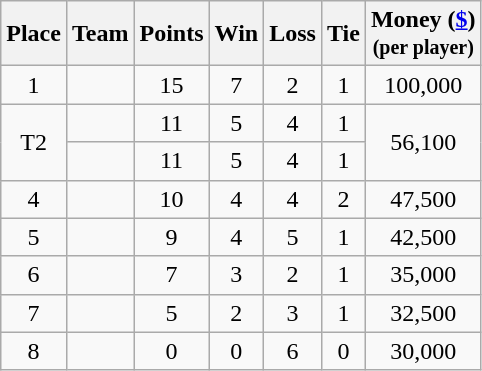<table class=wikitable style=text-align:center>
<tr>
<th>Place</th>
<th>Team</th>
<th>Points</th>
<th>Win</th>
<th>Loss</th>
<th>Tie</th>
<th>Money (<a href='#'>$</a>)<br><small>(per player)</small></th>
</tr>
<tr>
<td>1</td>
<td align=left></td>
<td>15</td>
<td>7</td>
<td>2</td>
<td>1</td>
<td>100,000</td>
</tr>
<tr>
<td rowspan=2>T2</td>
<td align=left></td>
<td>11</td>
<td>5</td>
<td>4</td>
<td>1</td>
<td rowspan=2>56,100</td>
</tr>
<tr>
<td align=left></td>
<td>11</td>
<td>5</td>
<td>4</td>
<td>1</td>
</tr>
<tr>
<td>4</td>
<td align=left></td>
<td>10</td>
<td>4</td>
<td>4</td>
<td>2</td>
<td>47,500</td>
</tr>
<tr>
<td>5</td>
<td align=left></td>
<td>9</td>
<td>4</td>
<td>5</td>
<td>1</td>
<td>42,500</td>
</tr>
<tr>
<td>6</td>
<td align=left></td>
<td>7</td>
<td>3</td>
<td>2</td>
<td>1</td>
<td>35,000</td>
</tr>
<tr>
<td>7</td>
<td align=left></td>
<td>5</td>
<td>2</td>
<td>3</td>
<td>1</td>
<td>32,500</td>
</tr>
<tr>
<td>8</td>
<td align=left></td>
<td>0</td>
<td>0</td>
<td>6</td>
<td>0</td>
<td>30,000</td>
</tr>
</table>
